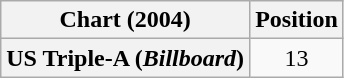<table class="wikitable plainrowheaders" style="text-align:center">
<tr>
<th scope="col">Chart (2004)</th>
<th scope="col">Position</th>
</tr>
<tr>
<th scope="row">US Triple-A (<em>Billboard</em>)</th>
<td>13</td>
</tr>
</table>
